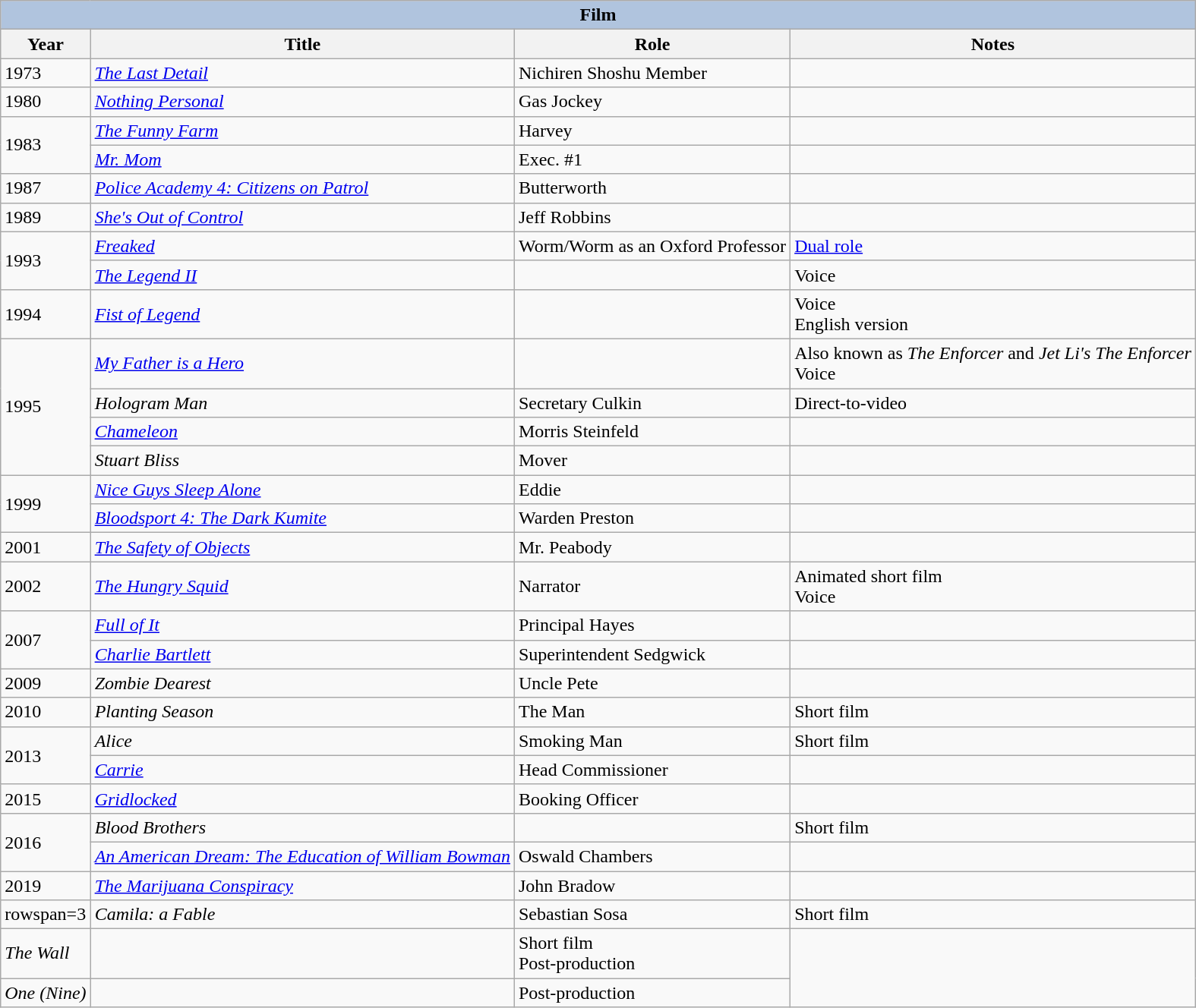<table class="wikitable sortable">
<tr>
<th colspan=4 style="background:#B0C4DE;">Film</th>
</tr>
<tr>
<th>Year</th>
<th>Title</th>
<th>Role</th>
<th class="unsortable">Notes</th>
</tr>
<tr>
<td>1973</td>
<td data-sort-value="Last Detail, The"><em><a href='#'>The Last Detail</a></em></td>
<td>Nichiren Shoshu Member</td>
<td></td>
</tr>
<tr>
<td>1980</td>
<td><em><a href='#'>Nothing Personal</a></em></td>
<td>Gas Jockey</td>
<td></td>
</tr>
<tr>
<td rowspan=2>1983</td>
<td data-sort-value="Funny Farm, The"><em><a href='#'>The Funny Farm</a></em></td>
<td>Harvey</td>
<td></td>
</tr>
<tr>
<td><em><a href='#'>Mr. Mom</a></em></td>
<td>Exec. #1</td>
<td></td>
</tr>
<tr>
<td>1987</td>
<td><em><a href='#'>Police Academy 4: Citizens on Patrol</a></em></td>
<td>Butterworth</td>
<td></td>
</tr>
<tr>
<td>1989</td>
<td><em><a href='#'>She's Out of Control</a></em></td>
<td>Jeff Robbins</td>
<td></td>
</tr>
<tr>
<td rowspan=2>1993</td>
<td><em><a href='#'>Freaked</a></em></td>
<td>Worm/Worm as an Oxford Professor</td>
<td><a href='#'>Dual role</a></td>
</tr>
<tr>
<td data-sort-value="Legend II, The"><em><a href='#'>The Legend II</a></em></td>
<td></td>
<td>Voice</td>
</tr>
<tr>
<td>1994</td>
<td><em><a href='#'>Fist of Legend</a></em></td>
<td></td>
<td>Voice<br> English version</td>
</tr>
<tr>
<td rowspan=4>1995</td>
<td><em><a href='#'>My Father is a Hero</a></em></td>
<td></td>
<td>Also known as <em>The Enforcer</em> and <em>Jet Li's The Enforcer</em><br> Voice</td>
</tr>
<tr>
<td><em>Hologram Man</em></td>
<td>Secretary Culkin</td>
<td>Direct-to-video</td>
</tr>
<tr>
<td><em><a href='#'>Chameleon</a></em></td>
<td>Morris Steinfeld</td>
<td></td>
</tr>
<tr>
<td><em>Stuart Bliss</em></td>
<td>Mover</td>
<td></td>
</tr>
<tr>
<td rowspan=2>1999</td>
<td><em><a href='#'>Nice Guys Sleep Alone</a></em></td>
<td>Eddie</td>
<td></td>
</tr>
<tr>
<td><em><a href='#'>Bloodsport 4: The Dark Kumite</a></em></td>
<td>Warden Preston</td>
<td></td>
</tr>
<tr>
<td>2001</td>
<td data-sort-value="Safety of Objects, The"><em><a href='#'>The Safety of Objects</a></em></td>
<td>Mr. Peabody</td>
<td></td>
</tr>
<tr>
<td>2002</td>
<td data-sort-value="Hungry Squid, The"><em><a href='#'>The Hungry Squid</a></em></td>
<td>Narrator</td>
<td>Animated short film<br> Voice<br></td>
</tr>
<tr>
<td rowspan=2>2007</td>
<td><em><a href='#'>Full of It</a></em></td>
<td>Principal Hayes</td>
<td></td>
</tr>
<tr>
<td><em><a href='#'>Charlie Bartlett</a></em></td>
<td>Superintendent Sedgwick</td>
<td></td>
</tr>
<tr>
<td>2009</td>
<td><em>Zombie Dearest</em></td>
<td>Uncle Pete</td>
<td></td>
</tr>
<tr>
<td>2010</td>
<td><em>Planting Season</em></td>
<td>The Man</td>
<td>Short film</td>
</tr>
<tr>
<td rowspan=2>2013</td>
<td><em>Alice</em></td>
<td>Smoking Man</td>
<td>Short film</td>
</tr>
<tr>
<td><em><a href='#'>Carrie</a></em></td>
<td>Head Commissioner</td>
<td></td>
</tr>
<tr>
<td>2015</td>
<td><em><a href='#'>Gridlocked</a></em></td>
<td>Booking Officer</td>
<td></td>
</tr>
<tr>
<td rowspan=2>2016</td>
<td><em>Blood Brothers</em></td>
<td></td>
<td>Short film</td>
</tr>
<tr>
<td><em><a href='#'>An American Dream: The Education of William Bowman</a></em></td>
<td>Oswald Chambers</td>
<td></td>
</tr>
<tr>
<td>2019</td>
<td data-sort-value="Marijuana Conspiracy, The"><em><a href='#'>The Marijuana Conspiracy</a></em></td>
<td>John Bradow</td>
<td></td>
</tr>
<tr>
<td>rowspan=3 </td>
<td><em>Camila: a Fable</em></td>
<td>Sebastian Sosa</td>
<td>Short film</td>
</tr>
<tr>
<td data-sort-value="Wall, The"><em>The Wall</em></td>
<td></td>
<td>Short film<br> Post-production</td>
</tr>
<tr>
<td><em>One (Nine)</em></td>
<td></td>
<td>Post-production</td>
</tr>
</table>
